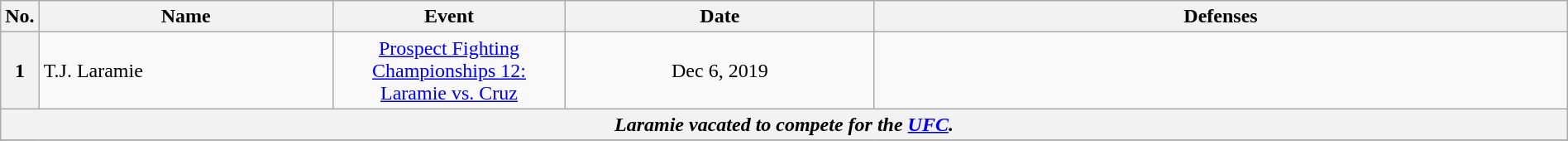<table class="wikitable" width=100%>
<tr>
<th width=1%>No.</th>
<th width=19%>Name</th>
<th width=15%>Event</th>
<th width=20%>Date</th>
<th width=45%>Defenses</th>
</tr>
<tr>
<th>1</th>
<td> T.J. Laramie <br></td>
<td align=center><a href='#'>Prospect Fighting Championships 12: Laramie vs. Cruz</a> <br></td>
<td align=center>Dec 6, 2019</td>
<td></td>
</tr>
<tr>
<th colspan=6 align=center><em>Laramie vacated to compete for the <a href='#'>UFC</a>.</em></th>
</tr>
<tr>
</tr>
</table>
